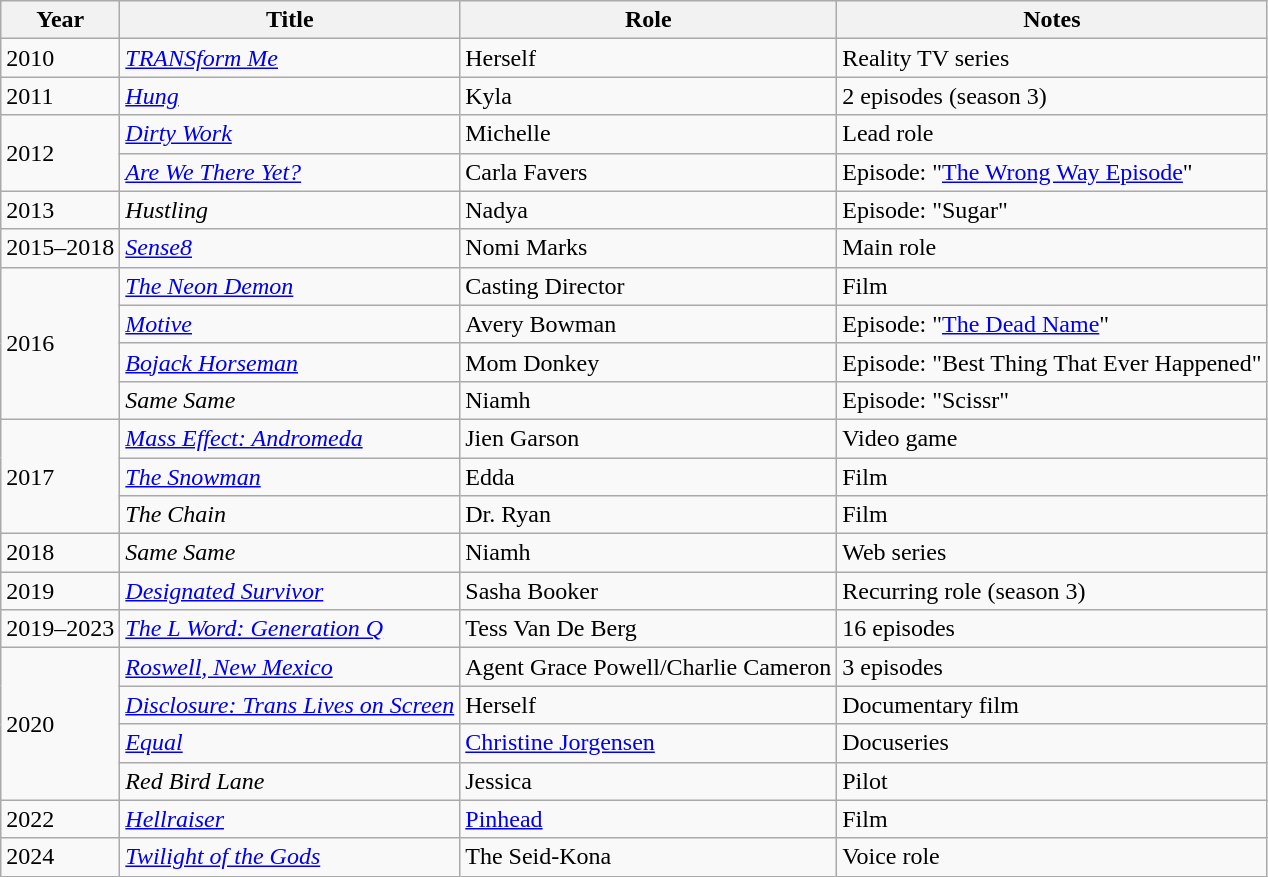<table class="wikitable sortable">
<tr>
<th scope="col">Year</th>
<th scope="col">Title</th>
<th scope="col">Role</th>
<th class="unsortable" scope="col">Notes</th>
</tr>
<tr>
<td>2010</td>
<td><em><a href='#'>TRANSform Me</a></em></td>
<td>Herself</td>
<td>Reality TV series</td>
</tr>
<tr>
<td>2011</td>
<td><em><a href='#'>Hung</a></em></td>
<td>Kyla</td>
<td>2 episodes (season 3)</td>
</tr>
<tr>
<td rowspan="2">2012</td>
<td><em><a href='#'>Dirty Work</a></em></td>
<td>Michelle</td>
<td>Lead role</td>
</tr>
<tr>
<td><em><a href='#'>Are We There Yet?</a></em></td>
<td>Carla Favers</td>
<td>Episode: "<a href='#'>The Wrong Way Episode</a>"</td>
</tr>
<tr>
<td>2013</td>
<td><em>Hustling</em></td>
<td>Nadya</td>
<td>Episode: "Sugar"</td>
</tr>
<tr>
<td>2015–2018</td>
<td><em><a href='#'>Sense8</a></em></td>
<td>Nomi Marks</td>
<td>Main role</td>
</tr>
<tr>
<td rowspan="4">2016</td>
<td><em><a href='#'>The Neon Demon</a></em></td>
<td>Casting Director</td>
<td>Film</td>
</tr>
<tr>
<td><em><a href='#'>Motive</a></em></td>
<td>Avery Bowman</td>
<td>Episode: "<a href='#'>The Dead Name</a>"</td>
</tr>
<tr>
<td><em><a href='#'>Bojack Horseman</a></em></td>
<td>Mom Donkey</td>
<td>Episode: "Best Thing That Ever Happened"</td>
</tr>
<tr>
<td><em>Same Same</em></td>
<td>Niamh</td>
<td>Episode: "Scissr"</td>
</tr>
<tr>
<td rowspan="3">2017</td>
<td><em><a href='#'>Mass Effect: Andromeda</a></em></td>
<td>Jien Garson</td>
<td>Video game</td>
</tr>
<tr>
<td><em><a href='#'>The Snowman</a></em></td>
<td>Edda</td>
<td>Film</td>
</tr>
<tr>
<td><em>The Chain</em></td>
<td>Dr. Ryan</td>
<td>Film</td>
</tr>
<tr>
<td>2018</td>
<td><em>Same Same</em></td>
<td>Niamh</td>
<td>Web series</td>
</tr>
<tr>
<td rowspan="1">2019</td>
<td><em><a href='#'>Designated Survivor</a></em></td>
<td>Sasha Booker</td>
<td>Recurring role (season 3)</td>
</tr>
<tr>
<td rowspan="1">2019–2023</td>
<td><em><a href='#'>The L Word: Generation Q</a></em></td>
<td>Tess Van De Berg</td>
<td>16 episodes</td>
</tr>
<tr>
<td rowspan="4">2020</td>
<td><em><a href='#'>Roswell, New Mexico</a></em></td>
<td>Agent Grace Powell/Charlie Cameron</td>
<td>3 episodes</td>
</tr>
<tr>
<td><em><a href='#'>Disclosure: Trans Lives on Screen</a></em></td>
<td>Herself</td>
<td>Documentary film</td>
</tr>
<tr>
<td><em><a href='#'>Equal</a></em></td>
<td><a href='#'>Christine Jorgensen</a></td>
<td>Docuseries</td>
</tr>
<tr>
<td><em>Red Bird Lane</em></td>
<td>Jessica</td>
<td>Pilot</td>
</tr>
<tr>
<td>2022</td>
<td><em><a href='#'>Hellraiser</a></em></td>
<td><a href='#'>Pinhead</a></td>
<td>Film</td>
</tr>
<tr>
<td>2024</td>
<td><em><a href='#'>Twilight of the Gods</a></em></td>
<td>The Seid-Kona</td>
<td>Voice role</td>
</tr>
</table>
